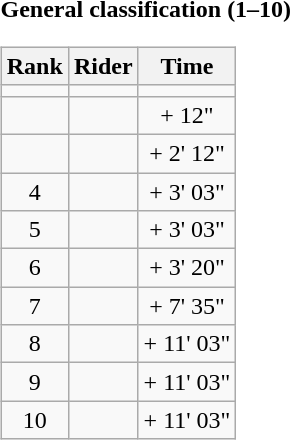<table>
<tr>
<td><strong>General classification (1–10)</strong><br><table class="wikitable">
<tr>
<th scope="col">Rank</th>
<th scope="col">Rider</th>
<th scope="col">Time</th>
</tr>
<tr>
<td style="text-align:center;"></td>
<td></td>
<td style="text-align:center;"></td>
</tr>
<tr>
<td style="text-align:center;"></td>
<td></td>
<td style="text-align:center;">+ 12"</td>
</tr>
<tr>
<td style="text-align:center;"></td>
<td></td>
<td style="text-align:center;">+ 2' 12"</td>
</tr>
<tr>
<td style="text-align:center;">4</td>
<td></td>
<td style="text-align:center;">+ 3' 03"</td>
</tr>
<tr>
<td style="text-align:center;">5</td>
<td></td>
<td style="text-align:center;">+ 3' 03"</td>
</tr>
<tr>
<td style="text-align:center;">6</td>
<td></td>
<td style="text-align:center;">+ 3' 20"</td>
</tr>
<tr>
<td style="text-align:center;">7</td>
<td></td>
<td style="text-align:center;">+ 7' 35"</td>
</tr>
<tr>
<td style="text-align:center;">8</td>
<td></td>
<td style="text-align:center;">+ 11' 03"</td>
</tr>
<tr>
<td style="text-align:center;">9</td>
<td></td>
<td style="text-align:center;">+ 11' 03"</td>
</tr>
<tr>
<td style="text-align:center;">10</td>
<td></td>
<td style="text-align:center;">+ 11' 03"</td>
</tr>
</table>
</td>
</tr>
</table>
